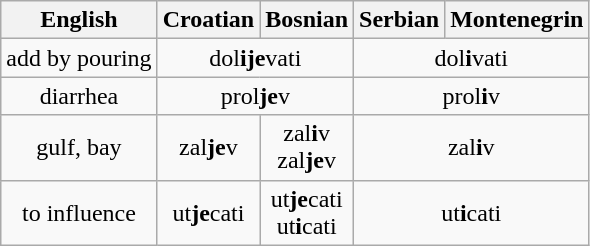<table class="wikitable" style="text-align: center;">
<tr>
<th>English</th>
<th>Croatian</th>
<th>Bosnian</th>
<th>Serbian</th>
<th>Montenegrin</th>
</tr>
<tr>
<td>add by pouring</td>
<td colspan="2">dol<strong>ije</strong>vati</td>
<td colspan="2">dol<strong>i</strong>vati</td>
</tr>
<tr>
<td>diarrhea</td>
<td colspan="2">prol<strong>je</strong>v</td>
<td colspan="2">prol<strong>i</strong>v</td>
</tr>
<tr>
<td>gulf, bay</td>
<td>zal<strong>je</strong>v</td>
<td>zal<strong>i</strong>v<br>zal<strong>je</strong>v</td>
<td colspan="2">zal<strong>i</strong>v</td>
</tr>
<tr>
<td>to influence</td>
<td>ut<strong>je</strong>cati</td>
<td>ut<strong>je</strong>cati<br>ut<strong>i</strong>cati</td>
<td colspan="2">ut<strong>i</strong>cati</td>
</tr>
</table>
